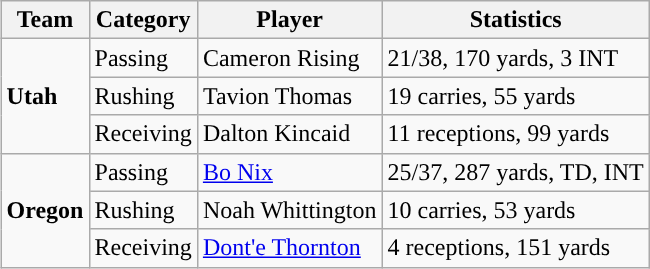<table class="wikitable" style="float: right;">
<tr>
<th>Team</th>
<th>Category</th>
<th>Player</th>
<th>Statistics</th>
</tr>
<tr>
<td rowspan=3><strong>Utah</strong></td>
<td>Passing</td>
<td>Cameron Rising</td>
<td>21/38, 170 yards, 3 INT</td>
</tr>
<tr>
<td>Rushing</td>
<td>Tavion Thomas</td>
<td>19 carries, 55 yards</td>
</tr>
<tr>
<td>Receiving</td>
<td>Dalton Kincaid</td>
<td>11 receptions, 99 yards</td>
</tr>
<tr>
<td rowspan=3><strong>Oregon</strong></td>
<td>Passing</td>
<td><a href='#'>Bo Nix</a></td>
<td>25/37, 287 yards, TD, INT</td>
</tr>
<tr>
<td>Rushing</td>
<td>Noah Whittington</td>
<td>10 carries, 53 yards</td>
</tr>
<tr>
<td>Receiving</td>
<td><a href='#'>Dont'e Thornton</a></td>
<td>4 receptions, 151 yards</td>
</tr>
</table>
